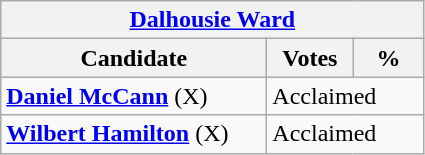<table class="wikitable">
<tr>
<th colspan="3"><a href='#'>Dalhousie Ward</a></th>
</tr>
<tr>
<th style="width: 170px">Candidate</th>
<th style="width: 50px">Votes</th>
<th style="width: 40px">%</th>
</tr>
<tr>
<td><strong><a href='#'>Daniel McCann</a></strong> (X)</td>
<td colspan="2">Acclaimed</td>
</tr>
<tr>
<td><strong><a href='#'>Wilbert Hamilton</a></strong> (X)</td>
<td colspan="2">Acclaimed</td>
</tr>
</table>
